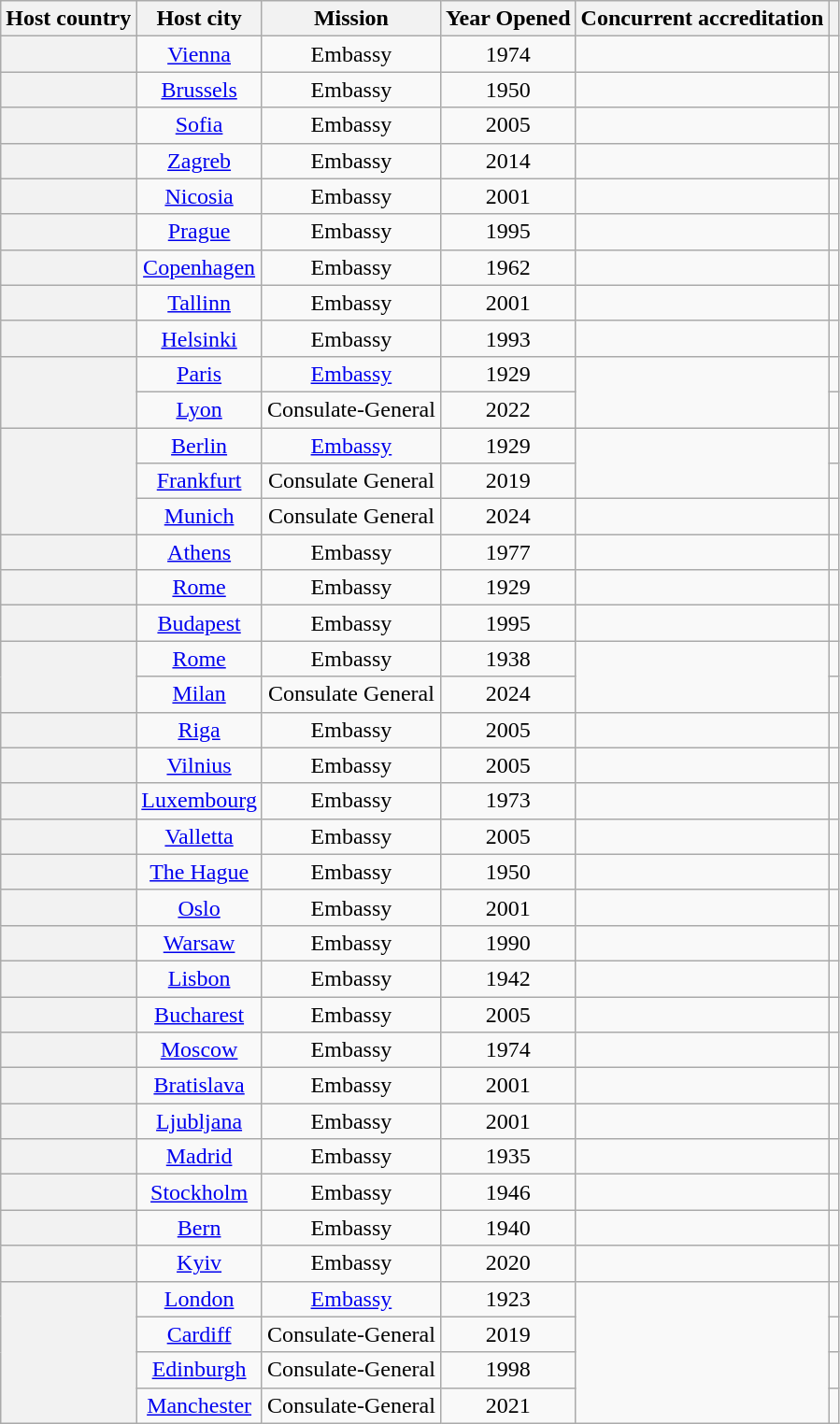<table class="wikitable plainrowheaders" style="text-align:center;">
<tr>
<th scope="col">Host country</th>
<th scope="col">Host city</th>
<th scope="col">Mission</th>
<th scope="col">Year Opened</th>
<th scope="col">Concurrent accreditation</th>
<th scope="col"></th>
</tr>
<tr>
<th scope="row"></th>
<td><a href='#'>Vienna</a></td>
<td>Embassy</td>
<td>1974</td>
<td></td>
<td></td>
</tr>
<tr>
<th scope="row"></th>
<td><a href='#'>Brussels</a></td>
<td>Embassy</td>
<td>1950</td>
<td></td>
<td></td>
</tr>
<tr>
<th scope="row"></th>
<td><a href='#'>Sofia</a></td>
<td>Embassy</td>
<td>2005</td>
<td></td>
<td></td>
</tr>
<tr>
<th scope="row"></th>
<td><a href='#'>Zagreb</a></td>
<td>Embassy</td>
<td>2014</td>
<td></td>
<td></td>
</tr>
<tr>
<th scope="row"></th>
<td><a href='#'>Nicosia</a></td>
<td>Embassy</td>
<td>2001</td>
<td></td>
<td></td>
</tr>
<tr>
<th scope="row"></th>
<td><a href='#'>Prague</a></td>
<td>Embassy</td>
<td>1995</td>
<td></td>
<td></td>
</tr>
<tr>
<th scope="row"></th>
<td><a href='#'>Copenhagen</a></td>
<td>Embassy</td>
<td>1962</td>
<td></td>
<td></td>
</tr>
<tr>
<th scope="row"></th>
<td><a href='#'>Tallinn</a></td>
<td>Embassy</td>
<td>2001</td>
<td></td>
<td></td>
</tr>
<tr>
<th scope="row"></th>
<td><a href='#'>Helsinki</a></td>
<td>Embassy</td>
<td>1993</td>
<td></td>
<td></td>
</tr>
<tr>
<th scope="row" rowspan="2"></th>
<td><a href='#'>Paris</a></td>
<td><a href='#'>Embassy</a></td>
<td>1929</td>
<td rowspan="2"></td>
<td></td>
</tr>
<tr>
<td><a href='#'>Lyon</a></td>
<td>Consulate-General</td>
<td>2022</td>
<td></td>
</tr>
<tr>
<th scope="row" rowspan="3"></th>
<td><a href='#'>Berlin</a></td>
<td><a href='#'>Embassy</a></td>
<td>1929 </td>
<td rowspan="2"></td>
<td></td>
</tr>
<tr>
<td><a href='#'>Frankfurt</a></td>
<td>Consulate General</td>
<td>2019</td>
<td></td>
</tr>
<tr>
<td><a href='#'>Munich</a></td>
<td>Consulate General</td>
<td>2024</td>
<td></td>
<td></td>
</tr>
<tr>
<th scope="row"></th>
<td><a href='#'>Athens</a></td>
<td>Embassy</td>
<td>1977</td>
<td></td>
<td></td>
</tr>
<tr>
<th scope="row"></th>
<td><a href='#'>Rome</a></td>
<td>Embassy</td>
<td>1929 </td>
<td></td>
<td></td>
</tr>
<tr>
<th scope="row"></th>
<td><a href='#'>Budapest</a></td>
<td>Embassy</td>
<td>1995</td>
<td></td>
<td></td>
</tr>
<tr>
<th scope="row" rowspan="2"></th>
<td><a href='#'>Rome</a></td>
<td>Embassy</td>
<td>1938</td>
<td rowspan="2"></td>
<td></td>
</tr>
<tr>
<td><a href='#'>Milan</a></td>
<td>Consulate General</td>
<td>2024</td>
<td></td>
</tr>
<tr>
<th scope="row"></th>
<td><a href='#'>Riga</a></td>
<td>Embassy</td>
<td>2005</td>
<td></td>
<td></td>
</tr>
<tr>
<th scope="row"></th>
<td><a href='#'>Vilnius</a></td>
<td>Embassy</td>
<td>2005</td>
<td></td>
<td></td>
</tr>
<tr>
<th scope="row"></th>
<td><a href='#'>Luxembourg</a></td>
<td>Embassy</td>
<td>1973</td>
<td></td>
<td></td>
</tr>
<tr>
<th scope="row"></th>
<td><a href='#'>Valletta</a></td>
<td>Embassy</td>
<td>2005</td>
<td></td>
<td></td>
</tr>
<tr>
<th scope="row"></th>
<td><a href='#'>The Hague</a></td>
<td>Embassy</td>
<td>1950</td>
<td></td>
<td></td>
</tr>
<tr>
<th scope="row"></th>
<td><a href='#'>Oslo</a></td>
<td>Embassy</td>
<td>2001</td>
<td></td>
<td></td>
</tr>
<tr>
<th scope="row"></th>
<td><a href='#'>Warsaw</a></td>
<td>Embassy</td>
<td>1990</td>
<td></td>
<td></td>
</tr>
<tr>
<th scope="row"></th>
<td><a href='#'>Lisbon</a></td>
<td>Embassy</td>
<td>1942</td>
<td></td>
<td></td>
</tr>
<tr>
<th scope="row"></th>
<td><a href='#'>Bucharest</a></td>
<td>Embassy</td>
<td>2005</td>
<td></td>
<td></td>
</tr>
<tr>
<th scope="row"></th>
<td><a href='#'>Moscow</a></td>
<td>Embassy</td>
<td>1974</td>
<td></td>
<td></td>
</tr>
<tr>
<th scope="row"></th>
<td><a href='#'>Bratislava</a></td>
<td>Embassy</td>
<td>2001</td>
<td></td>
<td></td>
</tr>
<tr>
<th scope="row"></th>
<td><a href='#'>Ljubljana</a></td>
<td>Embassy</td>
<td>2001</td>
<td></td>
<td></td>
</tr>
<tr>
<th scope="row"></th>
<td><a href='#'>Madrid</a></td>
<td>Embassy</td>
<td>1935</td>
<td></td>
<td></td>
</tr>
<tr>
<th scope="row"></th>
<td><a href='#'>Stockholm</a></td>
<td>Embassy</td>
<td>1946</td>
<td></td>
<td></td>
</tr>
<tr>
<th scope="row"></th>
<td><a href='#'>Bern</a></td>
<td>Embassy</td>
<td>1940</td>
<td></td>
<td></td>
</tr>
<tr>
<th scope="row"></th>
<td><a href='#'>Kyiv</a></td>
<td>Embassy</td>
<td>2020</td>
<td></td>
<td></td>
</tr>
<tr>
<th scope="row" rowspan="4"></th>
<td><a href='#'>London</a></td>
<td><a href='#'>Embassy</a></td>
<td>1923</td>
<td rowspan="4"></td>
<td></td>
</tr>
<tr>
<td><a href='#'>Cardiff</a></td>
<td>Consulate-General</td>
<td>2019</td>
<td></td>
</tr>
<tr>
<td><a href='#'>Edinburgh</a></td>
<td>Consulate-General</td>
<td>1998</td>
<td></td>
</tr>
<tr>
<td><a href='#'>Manchester</a></td>
<td>Consulate-General</td>
<td>2021</td>
<td></td>
</tr>
</table>
